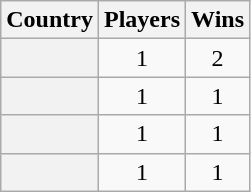<table class="wikitable plainrowheaders" style="text-align:center">
<tr>
<th scope=col>Country</th>
<th scope=col>Players</th>
<th scope=col>Wins</th>
</tr>
<tr>
<th align="left" scope="row"></th>
<td align="center">1</td>
<td align="center">2</td>
</tr>
<tr>
<th align="left" scope="row"></th>
<td align="center">1</td>
<td align="center">1</td>
</tr>
<tr>
<th align="left" scope="row"></th>
<td align="center">1</td>
<td align="center">1</td>
</tr>
<tr>
<th align="left" scope="row"></th>
<td align="center">1</td>
<td align="center">1</td>
</tr>
</table>
